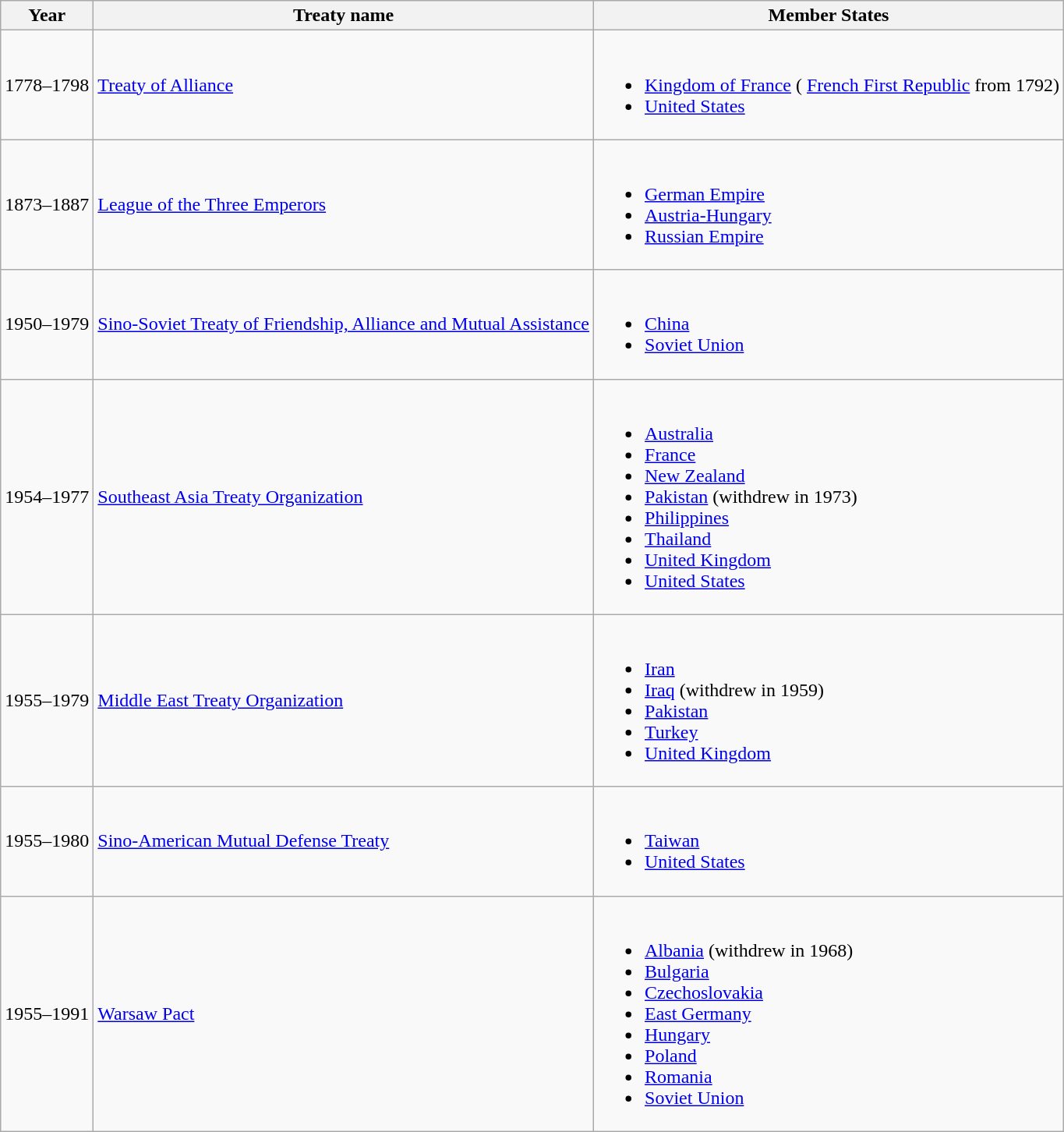<table class="wikitable">
<tr>
<th>Year</th>
<th>Treaty name</th>
<th>Member States</th>
</tr>
<tr>
<td>1778–1798</td>
<td><a href='#'>Treaty of Alliance</a></td>
<td><br><ul><li> <a href='#'>Kingdom of France</a> ( <a href='#'>French First Republic</a> from 1792)</li><li> <a href='#'>United States</a></li></ul></td>
</tr>
<tr>
<td>1873–1887</td>
<td><a href='#'>League of the Three Emperors</a></td>
<td><br><ul><li> <a href='#'>German Empire</a></li><li> <a href='#'>Austria-Hungary</a></li><li> <a href='#'>Russian Empire</a></li></ul></td>
</tr>
<tr>
<td>1950–1979</td>
<td><a href='#'>Sino-Soviet Treaty of Friendship, Alliance and Mutual Assistance</a></td>
<td><br><ul><li> <a href='#'>China</a></li><li> <a href='#'>Soviet Union</a></li></ul></td>
</tr>
<tr>
<td>1954–1977</td>
<td><a href='#'>Southeast Asia Treaty Organization</a></td>
<td><br><ul><li> <a href='#'>Australia</a></li><li> <a href='#'>France</a></li><li> <a href='#'>New Zealand</a></li><li> <a href='#'>Pakistan</a> (withdrew in 1973)</li><li> <a href='#'>Philippines</a></li><li> <a href='#'>Thailand</a></li><li> <a href='#'>United Kingdom</a></li><li> <a href='#'>United States</a></li></ul></td>
</tr>
<tr>
<td>1955–1979</td>
<td><a href='#'>Middle East Treaty Organization</a></td>
<td><br><ul><li> <a href='#'>Iran</a></li><li> <a href='#'>Iraq</a> (withdrew in 1959)</li><li> <a href='#'>Pakistan</a></li><li> <a href='#'>Turkey</a></li><li> <a href='#'>United Kingdom</a></li></ul></td>
</tr>
<tr>
<td>1955–1980</td>
<td><a href='#'>Sino-American Mutual Defense Treaty</a></td>
<td><br><ul><li> <a href='#'>Taiwan</a></li><li> <a href='#'>United States</a></li></ul></td>
</tr>
<tr>
<td>1955–1991</td>
<td><a href='#'>Warsaw Pact</a></td>
<td><br><ul><li> <a href='#'>Albania</a> (withdrew in 1968)</li><li> <a href='#'>Bulgaria</a></li><li> <a href='#'>Czechoslovakia</a></li><li> <a href='#'>East Germany</a></li><li> <a href='#'>Hungary</a></li><li> <a href='#'>Poland</a></li><li> <a href='#'>Romania</a></li><li> <a href='#'>Soviet Union</a></li></ul></td>
</tr>
</table>
